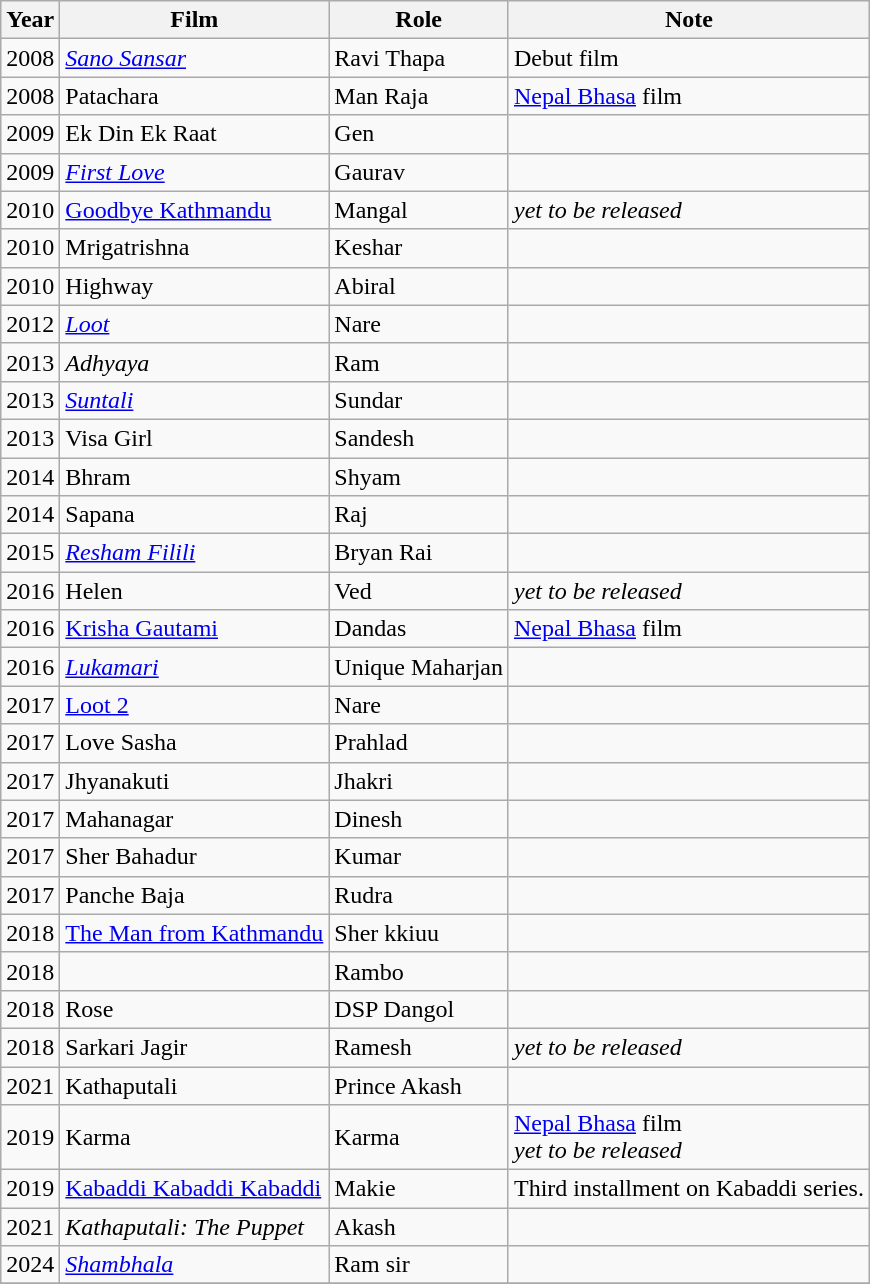<table class="wikitable">
<tr>
<th>Year</th>
<th>Film</th>
<th>Role</th>
<th>Note</th>
</tr>
<tr>
<td>2008</td>
<td><em><a href='#'>Sano Sansar</a></em></td>
<td>Ravi Thapa</td>
<td>Debut film</td>
</tr>
<tr>
<td>2008</td>
<td>Patachara</td>
<td>Man Raja</td>
<td><a href='#'>Nepal Bhasa</a> film</td>
</tr>
<tr>
<td>2009</td>
<td>Ek Din Ek Raat</td>
<td>Gen</td>
<td></td>
</tr>
<tr>
<td>2009</td>
<td><em><a href='#'>First Love</a></em></td>
<td>Gaurav</td>
<td></td>
</tr>
<tr>
<td>2010</td>
<td><a href='#'>Goodbye Kathmandu</a></td>
<td>Mangal</td>
<td><em>yet to be released</em></td>
</tr>
<tr>
<td>2010</td>
<td>Mrigatrishna</td>
<td>Keshar</td>
<td></td>
</tr>
<tr>
<td>2010</td>
<td>Highway</td>
<td>Abiral</td>
<td></td>
</tr>
<tr>
<td>2012</td>
<td><em><a href='#'>Loot</a></em></td>
<td>Nare</td>
<td></td>
</tr>
<tr>
<td>2013</td>
<td><em>Adhyaya</em></td>
<td>Ram</td>
<td></td>
</tr>
<tr>
<td>2013</td>
<td><em><a href='#'>Suntali</a></em></td>
<td>Sundar</td>
<td></td>
</tr>
<tr>
<td>2013</td>
<td>Visa Girl</td>
<td>Sandesh</td>
<td></td>
</tr>
<tr>
<td>2014</td>
<td>Bhram</td>
<td>Shyam</td>
<td></td>
</tr>
<tr>
<td>2014</td>
<td>Sapana</td>
<td>Raj</td>
<td></td>
</tr>
<tr>
<td>2015</td>
<td><em><a href='#'>Resham Filili</a></em></td>
<td>Bryan Rai</td>
<td></td>
</tr>
<tr>
<td>2016</td>
<td>Helen</td>
<td>Ved</td>
<td><em>yet to be released</em></td>
</tr>
<tr>
<td>2016</td>
<td><a href='#'>Krisha Gautami</a></td>
<td>Dandas</td>
<td><a href='#'>Nepal Bhasa</a> film</td>
</tr>
<tr>
<td>2016</td>
<td><em><a href='#'>Lukamari</a></em></td>
<td>Unique Maharjan</td>
<td></td>
</tr>
<tr>
<td>2017</td>
<td><a href='#'>Loot 2</a></td>
<td>Nare</td>
<td></td>
</tr>
<tr>
<td>2017</td>
<td>Love Sasha</td>
<td>Prahlad</td>
<td></td>
</tr>
<tr>
<td>2017</td>
<td>Jhyanakuti</td>
<td>Jhakri</td>
<td></td>
</tr>
<tr>
<td>2017</td>
<td>Mahanagar</td>
<td>Dinesh</td>
<td></td>
</tr>
<tr>
<td>2017</td>
<td>Sher Bahadur</td>
<td>Kumar</td>
<td></td>
</tr>
<tr>
<td>2017</td>
<td>Panche Baja</td>
<td>Rudra</td>
<td></td>
</tr>
<tr>
<td>2018</td>
<td><a href='#'>The Man from Kathmandu</a></td>
<td>Sher kkiuu</td>
<td></td>
</tr>
<tr>
<td>2018</td>
<td></td>
<td>Rambo</td>
<td></td>
</tr>
<tr>
<td>2018</td>
<td>Rose</td>
<td>DSP Dangol</td>
<td></td>
</tr>
<tr>
<td>2018</td>
<td>Sarkari Jagir</td>
<td>Ramesh</td>
<td><em>yet to be released</em></td>
</tr>
<tr>
<td>2021</td>
<td>Kathaputali</td>
<td>Prince Akash</td>
<td></td>
</tr>
<tr>
<td>2019</td>
<td>Karma</td>
<td>Karma</td>
<td><a href='#'>Nepal Bhasa</a> film<br><em>yet to be released</em></td>
</tr>
<tr>
<td>2019</td>
<td><a href='#'>Kabaddi Kabaddi Kabaddi</a></td>
<td>Makie</td>
<td>Third installment on Kabaddi series.</td>
</tr>
<tr>
<td>2021</td>
<td><em>Kathaputali: The Puppet</em></td>
<td>Akash</td>
<td></td>
</tr>
<tr>
<td>2024</td>
<td><em><a href='#'>Shambhala</a></em></td>
<td>Ram sir</td>
<td></td>
</tr>
<tr>
</tr>
</table>
